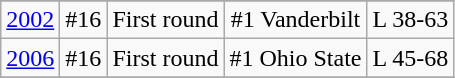<table class="wikitable" style="text-align:center">
<tr>
</tr>
<tr>
<td rowspan=1><a href='#'>2002</a></td>
<td>#16</td>
<td>First round</td>
<td>#1 Vanderbilt</td>
<td>L 38-63</td>
</tr>
<tr style="text-align:center;">
<td rowspan=1><a href='#'>2006</a></td>
<td>#16</td>
<td>First round</td>
<td>#1 Ohio State</td>
<td>L 45-68</td>
</tr>
<tr style="text-align:center;">
</tr>
</table>
